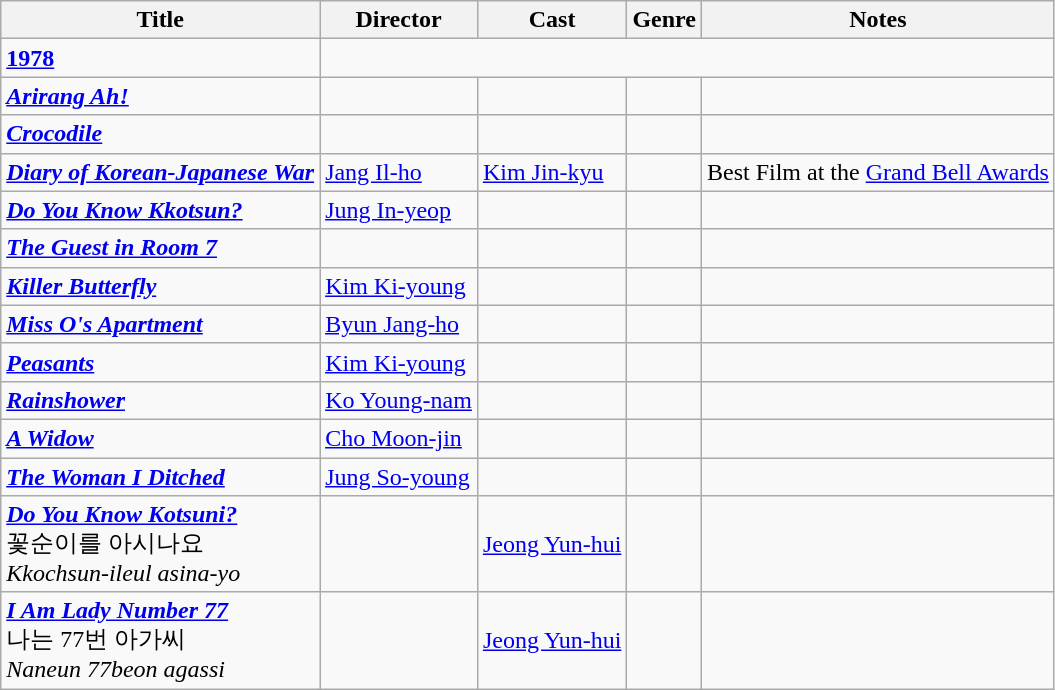<table class="wikitable">
<tr>
<th>Title</th>
<th>Director</th>
<th>Cast</th>
<th>Genre</th>
<th>Notes</th>
</tr>
<tr>
<td><strong><a href='#'>1978</a></strong></td>
</tr>
<tr>
<td><strong><em><a href='#'>Arirang Ah!</a></em></strong></td>
<td></td>
<td></td>
<td></td>
<td></td>
</tr>
<tr>
<td><strong><em><a href='#'>Crocodile</a></em></strong></td>
<td></td>
<td></td>
<td></td>
<td></td>
</tr>
<tr>
<td><strong><em><a href='#'>Diary of Korean-Japanese War</a></em></strong></td>
<td><a href='#'>Jang Il-ho</a></td>
<td><a href='#'>Kim Jin-kyu</a></td>
<td></td>
<td>Best Film at the <a href='#'>Grand Bell Awards</a></td>
</tr>
<tr>
<td><strong><em><a href='#'>Do You Know Kkotsun?</a></em></strong></td>
<td><a href='#'>Jung In-yeop</a></td>
<td></td>
<td></td>
<td></td>
</tr>
<tr>
<td><strong><em><a href='#'>The Guest in Room 7</a></em></strong></td>
<td></td>
<td></td>
<td></td>
<td></td>
</tr>
<tr>
<td><strong><em><a href='#'>Killer Butterfly</a></em></strong></td>
<td><a href='#'>Kim Ki-young</a></td>
<td></td>
<td></td>
<td></td>
</tr>
<tr>
<td><strong><em><a href='#'>Miss O's Apartment</a></em></strong></td>
<td><a href='#'>Byun Jang-ho</a></td>
<td></td>
<td></td>
<td></td>
</tr>
<tr>
<td><strong><em><a href='#'>Peasants</a></em></strong></td>
<td><a href='#'>Kim Ki-young</a></td>
<td></td>
<td></td>
<td></td>
</tr>
<tr>
<td><strong><em><a href='#'>Rainshower</a></em></strong></td>
<td><a href='#'>Ko Young-nam</a></td>
<td></td>
<td></td>
<td></td>
</tr>
<tr>
<td><strong><em><a href='#'>A Widow</a></em></strong></td>
<td><a href='#'>Cho Moon-jin</a></td>
<td></td>
<td></td>
<td></td>
</tr>
<tr>
<td><strong><em><a href='#'>The Woman I Ditched</a></em></strong></td>
<td><a href='#'>Jung So-young</a></td>
<td></td>
<td></td>
<td></td>
</tr>
<tr>
<td><strong><em><a href='#'>Do You Know Kotsuni?</a></em></strong><br>꽃순이를 아시나요<br><em>Kkochsun-ileul asina-yo</em></td>
<td></td>
<td><a href='#'>Jeong Yun-hui</a></td>
<td></td>
<td></td>
</tr>
<tr>
<td><strong><em><a href='#'>I Am Lady Number 77</a></em></strong><br>나는 77번 아가씨<br><em>Naneun 77beon agassi</em></td>
<td></td>
<td><a href='#'>Jeong Yun-hui</a></td>
<td></td>
<td></td>
</tr>
</table>
